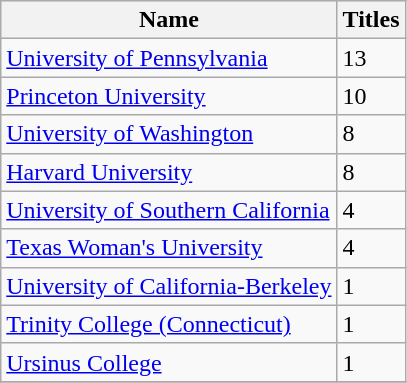<table class="wikitable">
<tr style="background:#EFEFEF">
<th>Name</th>
<th>Titles</th>
</tr>
<tr>
<td><a href='#'>University of Pennsylvania</a></td>
<td>13</td>
</tr>
<tr>
<td><a href='#'>Princeton University</a></td>
<td>10</td>
</tr>
<tr>
<td><a href='#'>University of Washington</a></td>
<td>8</td>
</tr>
<tr>
<td><a href='#'>Harvard University</a></td>
<td>8</td>
</tr>
<tr>
<td><a href='#'>University of Southern California</a></td>
<td>4</td>
</tr>
<tr>
<td><a href='#'>Texas Woman's University</a></td>
<td>4</td>
</tr>
<tr>
<td><a href='#'>University of California-Berkeley</a></td>
<td>1</td>
</tr>
<tr>
<td><a href='#'>Trinity College (Connecticut)</a></td>
<td>1</td>
</tr>
<tr>
<td><a href='#'>Ursinus College</a></td>
<td>1</td>
</tr>
<tr>
</tr>
</table>
